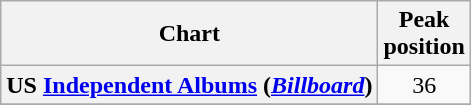<table class="wikitable plainrowheaders sortable" style="text-align:center;" border="1">
<tr>
<th scope="col">Chart</th>
<th scope="col">Peak<br>position</th>
</tr>
<tr>
<th scope="row">US <a href='#'>Independent Albums</a> (<em><a href='#'>Billboard</a></em>)</th>
<td>36</td>
</tr>
<tr>
</tr>
</table>
